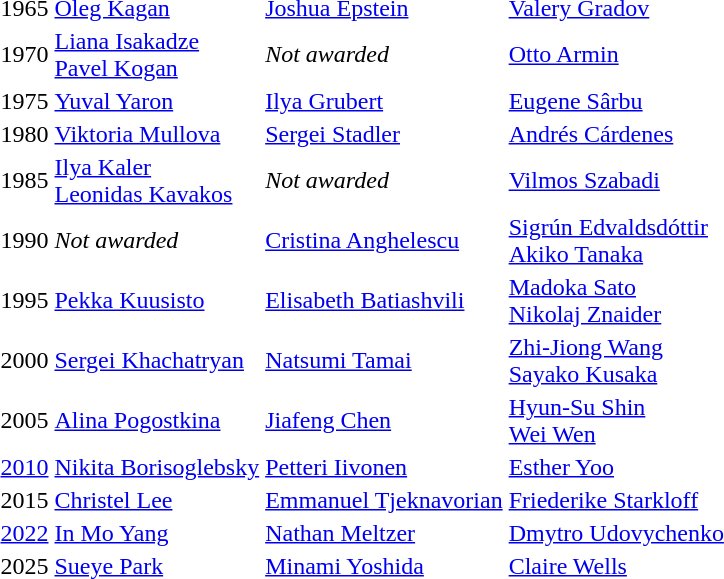<table>
<tr>
<td>1965</td>
<td> <a href='#'>Oleg Kagan</a></td>
<td> <a href='#'>Joshua Epstein</a></td>
<td> <a href='#'>Valery Gradov</a></td>
</tr>
<tr>
<td>1970</td>
<td> <a href='#'>Liana Isakadze</a><br> <a href='#'>Pavel Kogan</a></td>
<td><em>Not awarded</em></td>
<td> <a href='#'>Otto Armin</a></td>
</tr>
<tr>
<td>1975</td>
<td> <a href='#'>Yuval Yaron</a></td>
<td> <a href='#'>Ilya Grubert</a></td>
<td> <a href='#'>Eugene Sârbu</a></td>
</tr>
<tr>
<td>1980</td>
<td> <a href='#'>Viktoria Mullova</a></td>
<td> <a href='#'>Sergei Stadler</a></td>
<td> <a href='#'>Andrés Cárdenes</a></td>
</tr>
<tr>
<td>1985</td>
<td> <a href='#'>Ilya Kaler</a><br> <a href='#'>Leonidas Kavakos</a></td>
<td><em>Not awarded</em></td>
<td> <a href='#'>Vilmos Szabadi</a></td>
</tr>
<tr>
<td>1990</td>
<td><em>Not awarded</em></td>
<td> <a href='#'>Cristina Anghelescu</a></td>
<td> <a href='#'>Sigrún Edvaldsdóttir</a><br><a href='#'>Akiko Tanaka</a></td>
</tr>
<tr>
<td>1995</td>
<td> <a href='#'>Pekka Kuusisto</a></td>
<td> <a href='#'>Elisabeth Batiashvili</a></td>
<td> <a href='#'>Madoka Sato</a><br> <a href='#'>Nikolaj Znaider</a></td>
</tr>
<tr>
<td>2000</td>
<td> <a href='#'>Sergei Khachatryan</a></td>
<td> <a href='#'>Natsumi Tamai</a></td>
<td> <a href='#'>Zhi-Jiong Wang</a><br> <a href='#'>Sayako Kusaka</a></td>
</tr>
<tr>
<td>2005</td>
<td> <a href='#'>Alina Pogostkina</a></td>
<td> <a href='#'>Jiafeng Chen</a></td>
<td> <a href='#'>Hyun-Su Shin</a><br> <a href='#'>Wei Wen</a></td>
</tr>
<tr>
<td><a href='#'>2010</a></td>
<td> <a href='#'>Nikita Borisoglebsky</a></td>
<td> <a href='#'>Petteri Iivonen</a></td>
<td> <a href='#'>Esther Yoo</a></td>
</tr>
<tr>
<td>2015</td>
<td> <a href='#'>Christel Lee</a></td>
<td> <a href='#'>Emmanuel Tjeknavorian</a></td>
<td> <a href='#'>Friederike Starkloff</a></td>
</tr>
<tr>
<td><a href='#'>2022</a></td>
<td> <a href='#'>In Mo Yang</a></td>
<td> <a href='#'>Nathan Meltzer</a></td>
<td> <a href='#'>Dmytro Udovychenko</a></td>
</tr>
<tr>
<td>2025</td>
<td> <a href='#'>Sueye Park</a></td>
<td> <a href='#'>Minami Yoshida</a></td>
<td> <a href='#'>Claire Wells</a></td>
</tr>
</table>
